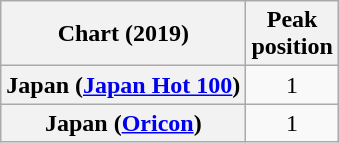<table class="wikitable plainrowheaders" style="text-align:center">
<tr>
<th scope="col">Chart (2019)</th>
<th scope="col">Peak<br>position</th>
</tr>
<tr>
<th scope="row">Japan (<a href='#'>Japan Hot 100</a>)</th>
<td>1</td>
</tr>
<tr>
<th scope="row">Japan (<a href='#'>Oricon</a>)</th>
<td>1</td>
</tr>
</table>
